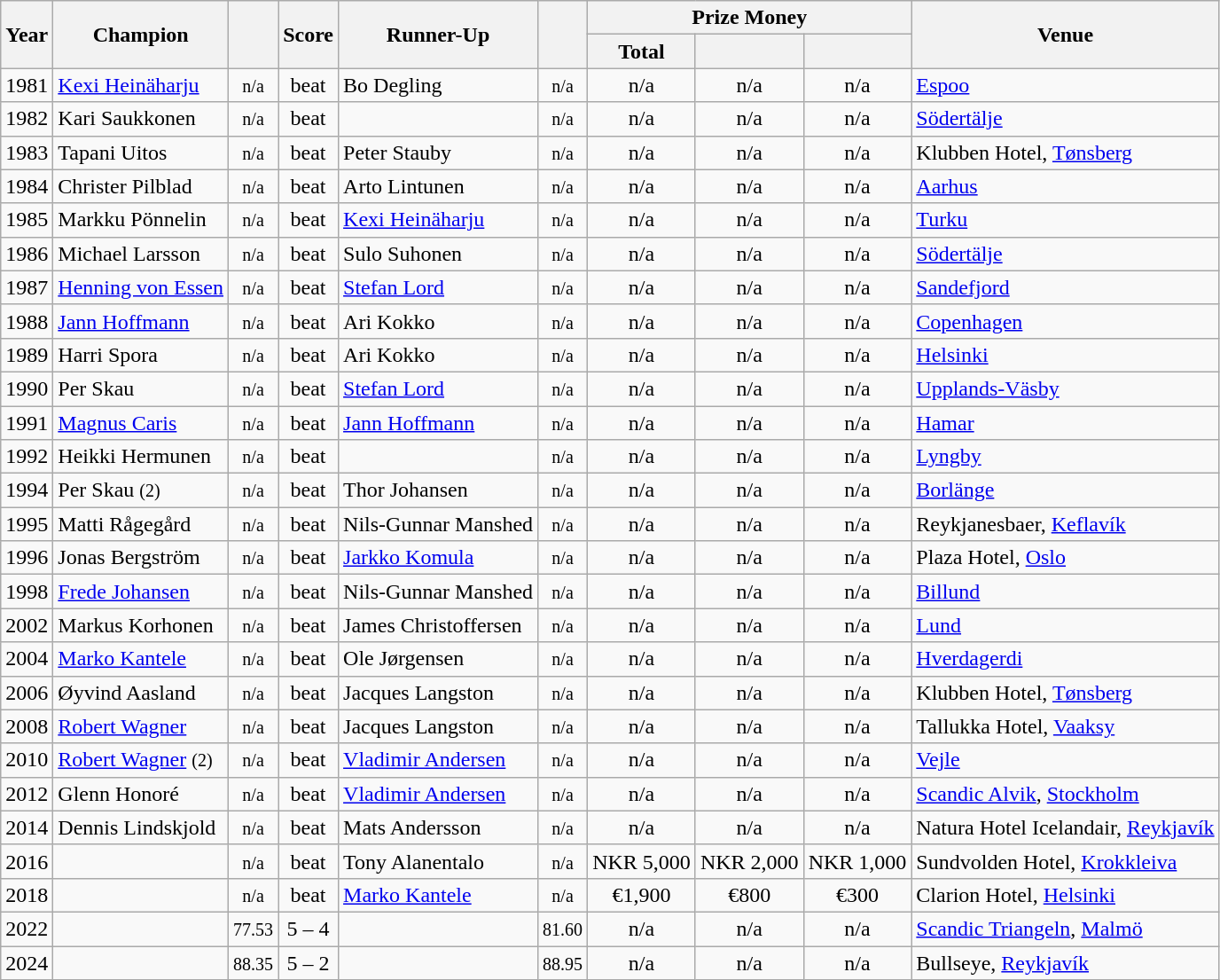<table class="wikitable sortable">
<tr>
<th rowspan=2>Year</th>
<th rowspan=2>Champion</th>
<th rowspan=2></th>
<th rowspan=2>Score</th>
<th rowspan=2>Runner-Up</th>
<th rowspan=2></th>
<th colspan=3>Prize Money</th>
<th rowspan=2>Venue</th>
</tr>
<tr>
<th>Total</th>
<th></th>
<th></th>
</tr>
<tr>
<td>1981</td>
<td> <a href='#'>Kexi Heinäharju</a></td>
<td align=center><small><span>n/a</span></small></td>
<td align=center>beat</td>
<td> Bo Degling</td>
<td align=center><small><span>n/a</span></small></td>
<td align=center>n/a</td>
<td align=center>n/a</td>
<td align=center>n/a</td>
<td> <a href='#'>Espoo</a></td>
</tr>
<tr>
<td>1982</td>
<td> Kari Saukkonen</td>
<td align=center><small><span>n/a</span></small></td>
<td align=center>beat</td>
<td></td>
<td align=center><small><span>n/a</span></small></td>
<td align=center>n/a</td>
<td align=center>n/a</td>
<td align=center>n/a</td>
<td> <a href='#'>Södertälje</a></td>
</tr>
<tr>
<td>1983</td>
<td> Tapani Uitos</td>
<td align=center><small><span>n/a</span></small></td>
<td align=center>beat</td>
<td> Peter Stauby</td>
<td align=center><small><span>n/a</span></small></td>
<td align=center>n/a</td>
<td align=center>n/a</td>
<td align=center>n/a</td>
<td> Klubben Hotel, <a href='#'>Tønsberg</a></td>
</tr>
<tr>
<td>1984</td>
<td> Christer Pilblad</td>
<td align=center><small><span>n/a</span></small></td>
<td align=center>beat</td>
<td> Arto Lintunen</td>
<td align=center><small><span>n/a</span></small></td>
<td align=center>n/a</td>
<td align=center>n/a</td>
<td align=center>n/a</td>
<td> <a href='#'>Aarhus</a></td>
</tr>
<tr>
<td>1985</td>
<td> Markku Pönnelin</td>
<td align=center><small><span>n/a</span></small></td>
<td align=center>beat</td>
<td> <a href='#'>Kexi Heinäharju</a></td>
<td align=center><small><span>n/a</span></small></td>
<td align=center>n/a</td>
<td align=center>n/a</td>
<td align=center>n/a</td>
<td> <a href='#'>Turku</a></td>
</tr>
<tr>
<td>1986</td>
<td> Michael Larsson</td>
<td align=center><small><span>n/a</span></small></td>
<td align=center>beat</td>
<td> Sulo Suhonen</td>
<td align=center><small><span>n/a</span></small></td>
<td align=center>n/a</td>
<td align=center>n/a</td>
<td align=center>n/a</td>
<td> <a href='#'>Södertälje</a></td>
</tr>
<tr>
<td>1987</td>
<td> <a href='#'>Henning von Essen</a></td>
<td align=center><small><span>n/a</span></small></td>
<td align=center>beat</td>
<td> <a href='#'>Stefan Lord</a></td>
<td align=center><small><span>n/a</span></small></td>
<td align=center>n/a</td>
<td align=center>n/a</td>
<td align=center>n/a</td>
<td> <a href='#'>Sandefjord</a></td>
</tr>
<tr>
<td>1988</td>
<td> <a href='#'>Jann Hoffmann</a></td>
<td align=center><small><span>n/a</span></small></td>
<td align=center>beat</td>
<td> Ari Kokko</td>
<td align=center><small><span>n/a</span></small></td>
<td align=center>n/a</td>
<td align=center>n/a</td>
<td align=center>n/a</td>
<td> <a href='#'>Copenhagen</a></td>
</tr>
<tr>
<td>1989</td>
<td> Harri Spora</td>
<td align=center><small><span>n/a</span></small></td>
<td align=center>beat</td>
<td> Ari Kokko</td>
<td align=center><small><span>n/a</span></small></td>
<td align=center>n/a</td>
<td align=center>n/a</td>
<td align=center>n/a</td>
<td> <a href='#'>Helsinki</a></td>
</tr>
<tr>
<td>1990</td>
<td> Per Skau</td>
<td align=center><small><span>n/a</span></small></td>
<td align=center>beat</td>
<td> <a href='#'>Stefan Lord</a></td>
<td align=center><small><span>n/a</span></small></td>
<td align=center>n/a</td>
<td align=center>n/a</td>
<td align=center>n/a</td>
<td> <a href='#'>Upplands-Väsby</a></td>
</tr>
<tr>
<td>1991</td>
<td> <a href='#'>Magnus Caris</a></td>
<td align=center><small><span>n/a</span></small></td>
<td align=center>beat</td>
<td> <a href='#'>Jann Hoffmann</a></td>
<td align=center><small><span>n/a</span></small></td>
<td align=center>n/a</td>
<td align=center>n/a</td>
<td align=center>n/a</td>
<td> <a href='#'>Hamar</a></td>
</tr>
<tr>
<td>1992</td>
<td> Heikki Hermunen</td>
<td align=center><small><span>n/a</span></small></td>
<td align=center>beat</td>
<td></td>
<td align=center><small><span>n/a</span></small></td>
<td align=center>n/a</td>
<td align=center>n/a</td>
<td align=center>n/a</td>
<td> <a href='#'>Lyngby</a></td>
</tr>
<tr>
<td>1994</td>
<td> Per Skau <small>(2)</small></td>
<td align=center><small><span>n/a</span></small></td>
<td align=center>beat</td>
<td> Thor Johansen</td>
<td align=center><small><span>n/a</span></small></td>
<td align=center>n/a</td>
<td align=center>n/a</td>
<td align=center>n/a</td>
<td> <a href='#'>Borlänge</a></td>
</tr>
<tr>
<td>1995</td>
<td> Matti Rågegård</td>
<td align=center><small><span>n/a</span></small></td>
<td align=center>beat</td>
<td> Nils-Gunnar Manshed</td>
<td align=center><small><span>n/a</span></small></td>
<td align=center>n/a</td>
<td align=center>n/a</td>
<td align=center>n/a</td>
<td> Reykjanesbaer, <a href='#'>Keflavík</a></td>
</tr>
<tr>
<td>1996</td>
<td> Jonas Bergström</td>
<td align=center><small><span>n/a</span></small></td>
<td align=center>beat</td>
<td> <a href='#'>Jarkko Komula</a></td>
<td align=center><small><span>n/a</span></small></td>
<td align=center>n/a</td>
<td align=center>n/a</td>
<td align=center>n/a</td>
<td> Plaza Hotel, <a href='#'>Oslo</a></td>
</tr>
<tr>
<td>1998</td>
<td> <a href='#'>Frede Johansen</a></td>
<td align=center><small><span>n/a</span></small></td>
<td align=center>beat</td>
<td> Nils-Gunnar Manshed</td>
<td align=center><small><span>n/a</span></small></td>
<td align=center>n/a</td>
<td align=center>n/a</td>
<td align=center>n/a</td>
<td> <a href='#'>Billund</a></td>
</tr>
<tr>
<td>2002</td>
<td> Markus Korhonen</td>
<td align=center><small><span>n/a</span></small></td>
<td align=center>beat</td>
<td> James Christoffersen</td>
<td align=center><small><span>n/a</span></small></td>
<td align=center>n/a</td>
<td align=center>n/a</td>
<td align=center>n/a</td>
<td> <a href='#'>Lund</a></td>
</tr>
<tr>
<td>2004</td>
<td> <a href='#'>Marko Kantele</a></td>
<td align=center><small><span>n/a</span></small></td>
<td align=center>beat</td>
<td> Ole Jørgensen</td>
<td align=center><small><span>n/a</span></small></td>
<td align=center>n/a</td>
<td align=center>n/a</td>
<td align=center>n/a</td>
<td> <a href='#'>Hverdagerdi</a></td>
</tr>
<tr>
<td>2006</td>
<td> Øyvind Aasland</td>
<td align=center><small><span>n/a</span></small></td>
<td align=center>beat</td>
<td> Jacques Langston</td>
<td align=center><small><span>n/a</span></small></td>
<td align=center>n/a</td>
<td align=center>n/a</td>
<td align=center>n/a</td>
<td> Klubben Hotel, <a href='#'>Tønsberg</a></td>
</tr>
<tr>
<td>2008</td>
<td> <a href='#'>Robert Wagner</a></td>
<td align=center><small><span>n/a</span></small></td>
<td align=center>beat</td>
<td> Jacques Langston</td>
<td align=center><small><span>n/a</span></small></td>
<td align=center>n/a</td>
<td align=center>n/a</td>
<td align=center>n/a</td>
<td> Tallukka Hotel, <a href='#'>Vaaksy</a></td>
</tr>
<tr>
<td>2010</td>
<td> <a href='#'>Robert Wagner</a> <small>(2)</small></td>
<td align=center><small><span>n/a</span></small></td>
<td align=center>beat</td>
<td> <a href='#'>Vladimir Andersen</a></td>
<td align=center><small><span>n/a</span></small></td>
<td align=center>n/a</td>
<td align=center>n/a</td>
<td align=center>n/a</td>
<td> <a href='#'>Vejle</a></td>
</tr>
<tr>
<td>2012</td>
<td> Glenn Honoré</td>
<td align=center><small><span>n/a</span></small></td>
<td align=center>beat</td>
<td> <a href='#'>Vladimir Andersen</a></td>
<td align=center><small><span>n/a</span></small></td>
<td align=center>n/a</td>
<td align=center>n/a</td>
<td align=center>n/a</td>
<td> <a href='#'>Scandic Alvik</a>, <a href='#'>Stockholm</a></td>
</tr>
<tr>
<td>2014</td>
<td> Dennis Lindskjold</td>
<td align=center><small><span>n/a</span></small></td>
<td align=center>beat</td>
<td> Mats Andersson</td>
<td align=center><small><span>n/a</span></small></td>
<td align=center>n/a</td>
<td align=center>n/a</td>
<td align=center>n/a</td>
<td> Natura Hotel Icelandair, <a href='#'>Reykjavík</a></td>
</tr>
<tr>
<td>2016</td>
<td></td>
<td align=center><small><span>n/a</span></small></td>
<td align=center>beat</td>
<td> Tony Alanentalo</td>
<td align=center><small><span>n/a</span></small></td>
<td align=center>NKR 5,000</td>
<td align=center>NKR 2,000</td>
<td align=center>NKR 1,000</td>
<td> Sundvolden Hotel, <a href='#'>Krokkleiva</a></td>
</tr>
<tr>
<td>2018</td>
<td></td>
<td align=center><small><span>n/a</span></small></td>
<td align=center>beat</td>
<td> <a href='#'>Marko Kantele</a></td>
<td align=center><small><span>n/a</span></small></td>
<td align=center>€1,900</td>
<td align=center>€800</td>
<td align=center>€300</td>
<td> Clarion Hotel, <a href='#'>Helsinki</a></td>
</tr>
<tr>
<td>2022</td>
<td></td>
<td align=center><small><span>77.53</span></small></td>
<td align=center>5 – 4</td>
<td></td>
<td align=center><small><span>81.60</span></small></td>
<td align=center>n/a</td>
<td align=center>n/a</td>
<td align=center>n/a</td>
<td> <a href='#'>Scandic Triangeln</a>, <a href='#'>Malmö</a></td>
</tr>
<tr>
<td>2024</td>
<td></td>
<td align=center><small><span>88.35</span></small></td>
<td align=center>5 – 2</td>
<td></td>
<td align=center><small><span>88.95</span></small></td>
<td align=center>n/a</td>
<td align=center>n/a</td>
<td align=center>n/a</td>
<td> Bullseye, <a href='#'>Reykjavík</a></td>
</tr>
</table>
